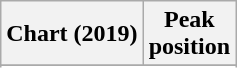<table class="wikitable plainrowheaders sortable" style="text-align:center;">
<tr>
<th scope="col">Chart (2019)</th>
<th scope="col">Peak<br>position</th>
</tr>
<tr>
</tr>
<tr>
</tr>
</table>
